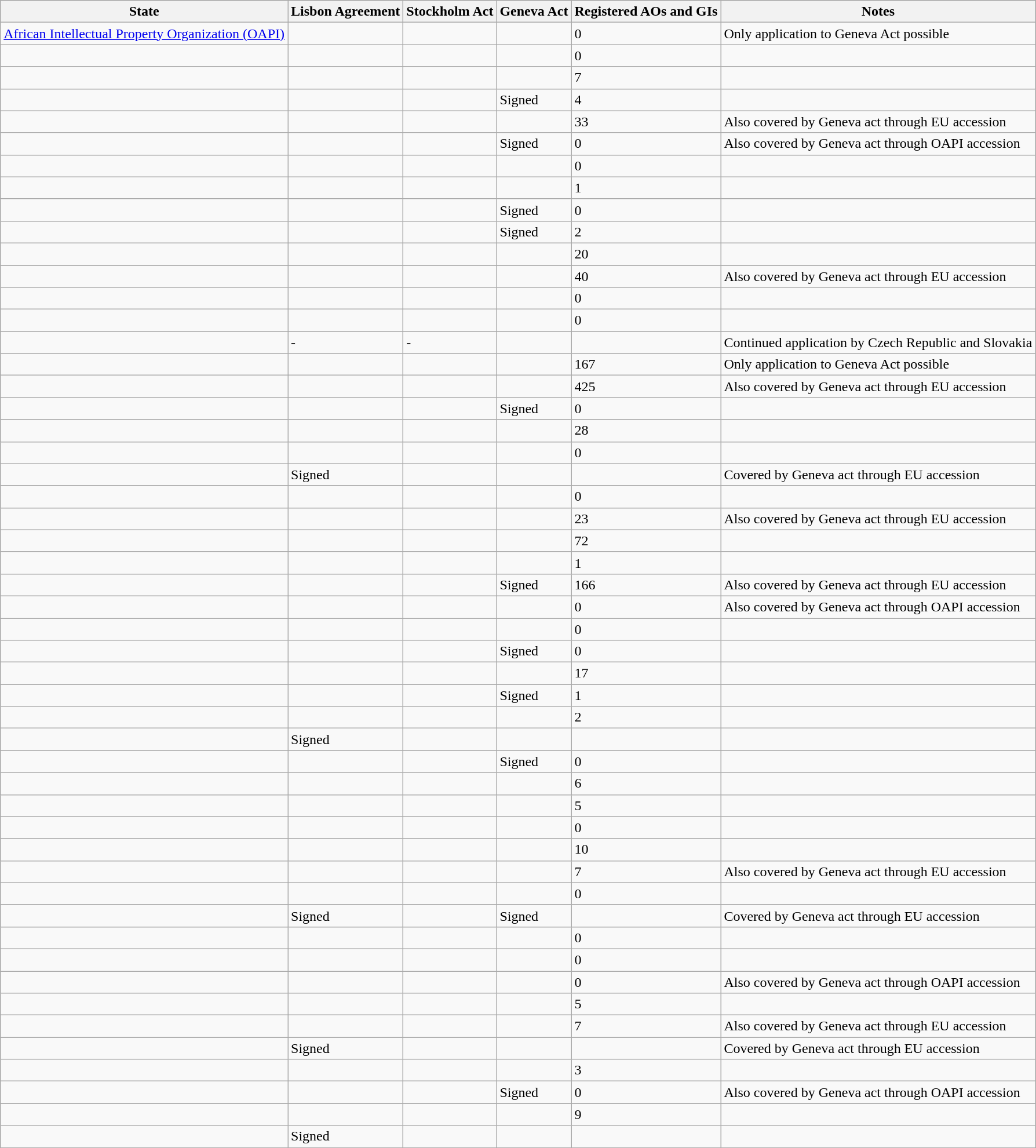<table class="wikitable sortable">
<tr>
<th>State</th>
<th>Lisbon Agreement</th>
<th>Stockholm Act</th>
<th>Geneva Act</th>
<th>Registered AOs and GIs</th>
<th>Notes</th>
</tr>
<tr>
<td> <a href='#'>African Intellectual Property Organization (OAPI)</a></td>
<td></td>
<td></td>
<td></td>
<td>0</td>
<td>Only application to Geneva Act possible</td>
</tr>
<tr>
<td></td>
<td></td>
<td></td>
<td></td>
<td>0</td>
<td></td>
</tr>
<tr>
<td></td>
<td></td>
<td></td>
<td></td>
<td>7</td>
<td></td>
</tr>
<tr>
<td></td>
<td></td>
<td></td>
<td>Signed</td>
<td>4</td>
<td></td>
</tr>
<tr>
<td></td>
<td></td>
<td></td>
<td></td>
<td>33</td>
<td>Also covered by Geneva act through EU accession</td>
</tr>
<tr>
<td></td>
<td></td>
<td></td>
<td>Signed</td>
<td>0</td>
<td>Also covered by Geneva act through OAPI accession</td>
</tr>
<tr>
<td></td>
<td></td>
<td></td>
<td></td>
<td>0</td>
<td></td>
</tr>
<tr>
<td></td>
<td></td>
<td></td>
<td></td>
<td>1</td>
<td></td>
</tr>
<tr>
<td></td>
<td></td>
<td></td>
<td>Signed</td>
<td>0</td>
<td></td>
</tr>
<tr>
<td></td>
<td></td>
<td></td>
<td>Signed</td>
<td>2</td>
<td></td>
</tr>
<tr>
<td></td>
<td></td>
<td></td>
<td></td>
<td>20</td>
<td></td>
</tr>
<tr>
<td></td>
<td></td>
<td></td>
<td></td>
<td>40</td>
<td>Also covered by Geneva act through EU accession</td>
</tr>
<tr>
<td></td>
<td></td>
<td></td>
<td></td>
<td>0</td>
<td></td>
</tr>
<tr>
<td></td>
<td></td>
<td></td>
<td></td>
<td>0</td>
<td></td>
</tr>
<tr>
<td><em></em></td>
<td><em></em>-<br><em></em></td>
<td><em></em>-<br><em></em></td>
<td></td>
<td></td>
<td>Continued application by Czech Republic and Slovakia</td>
</tr>
<tr>
<td></td>
<td></td>
<td></td>
<td></td>
<td>167</td>
<td>Only application to Geneva Act possible</td>
</tr>
<tr>
<td></td>
<td></td>
<td></td>
<td></td>
<td>425</td>
<td>Also covered by Geneva act through EU accession</td>
</tr>
<tr>
<td></td>
<td></td>
<td></td>
<td>Signed</td>
<td>0</td>
<td></td>
</tr>
<tr>
<td></td>
<td></td>
<td></td>
<td></td>
<td>28</td>
<td></td>
</tr>
<tr>
<td></td>
<td></td>
<td></td>
<td></td>
<td>0</td>
<td></td>
</tr>
<tr>
<td></td>
<td>Signed</td>
<td></td>
<td></td>
<td></td>
<td>Covered by Geneva act through EU accession</td>
</tr>
<tr>
<td></td>
<td></td>
<td></td>
<td></td>
<td>0</td>
<td></td>
</tr>
<tr>
<td></td>
<td></td>
<td></td>
<td></td>
<td>23</td>
<td>Also covered by Geneva act through EU accession</td>
</tr>
<tr>
<td></td>
<td></td>
<td></td>
<td></td>
<td>72</td>
<td></td>
</tr>
<tr>
<td></td>
<td></td>
<td></td>
<td></td>
<td>1</td>
<td></td>
</tr>
<tr>
<td></td>
<td></td>
<td></td>
<td>Signed</td>
<td>166</td>
<td>Also covered by Geneva act through EU accession</td>
</tr>
<tr>
<td></td>
<td></td>
<td></td>
<td></td>
<td>0</td>
<td>Also covered by Geneva act through OAPI accession</td>
</tr>
<tr>
<td></td>
<td></td>
<td></td>
<td></td>
<td>0</td>
<td></td>
</tr>
<tr>
<td></td>
<td></td>
<td></td>
<td>Signed</td>
<td>0</td>
<td></td>
</tr>
<tr>
<td></td>
<td></td>
<td></td>
<td></td>
<td>17</td>
<td></td>
</tr>
<tr>
<td></td>
<td></td>
<td></td>
<td>Signed</td>
<td>1</td>
<td></td>
</tr>
<tr>
<td></td>
<td></td>
<td></td>
<td></td>
<td>2</td>
<td></td>
</tr>
<tr>
<td></td>
<td>Signed</td>
<td></td>
<td></td>
<td></td>
<td></td>
</tr>
<tr>
<td></td>
<td></td>
<td></td>
<td>Signed</td>
<td>0</td>
<td></td>
</tr>
<tr>
<td></td>
<td></td>
<td></td>
<td></td>
<td>6</td>
<td></td>
</tr>
<tr>
<td></td>
<td></td>
<td></td>
<td></td>
<td>5</td>
<td></td>
</tr>
<tr>
<td></td>
<td></td>
<td></td>
<td></td>
<td>0</td>
<td></td>
</tr>
<tr>
<td></td>
<td></td>
<td></td>
<td></td>
<td>10</td>
<td></td>
</tr>
<tr>
<td></td>
<td></td>
<td></td>
<td></td>
<td>7</td>
<td>Also covered by Geneva act through EU accession</td>
</tr>
<tr>
<td></td>
<td></td>
<td></td>
<td></td>
<td>0</td>
<td></td>
</tr>
<tr>
<td></td>
<td>Signed</td>
<td></td>
<td>Signed</td>
<td></td>
<td>Covered by Geneva act through EU accession</td>
</tr>
<tr>
<td></td>
<td></td>
<td></td>
<td></td>
<td>0</td>
<td></td>
</tr>
<tr>
<td></td>
<td></td>
<td></td>
<td></td>
<td>0</td>
<td></td>
</tr>
<tr>
<td></td>
<td></td>
<td></td>
<td></td>
<td>0</td>
<td>Also covered by Geneva act through OAPI accession</td>
</tr>
<tr>
<td></td>
<td></td>
<td></td>
<td></td>
<td>5</td>
<td></td>
</tr>
<tr>
<td></td>
<td></td>
<td></td>
<td></td>
<td>7</td>
<td>Also covered by Geneva act through EU accession</td>
</tr>
<tr>
<td></td>
<td>Signed</td>
<td></td>
<td></td>
<td></td>
<td>Covered by Geneva act through EU accession</td>
</tr>
<tr>
<td></td>
<td></td>
<td></td>
<td></td>
<td>3</td>
<td></td>
</tr>
<tr>
<td></td>
<td></td>
<td></td>
<td>Signed</td>
<td>0</td>
<td>Also covered by Geneva act through OAPI accession</td>
</tr>
<tr>
<td></td>
<td></td>
<td></td>
<td></td>
<td>9</td>
<td></td>
</tr>
<tr>
<td></td>
<td>Signed</td>
<td></td>
<td></td>
<td></td>
<td></td>
</tr>
</table>
